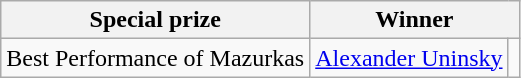<table class="wikitable">
<tr>
<th>Special prize</th>
<th colspan="2">Winner</th>
</tr>
<tr>
<td>Best Performance of Mazurkas</td>
<td><a href='#'>Alexander Uninsky</a></td>
<td></td>
</tr>
</table>
